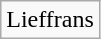<table class="wikitable">
<tr>
<td>Lieffrans</td>
</tr>
</table>
